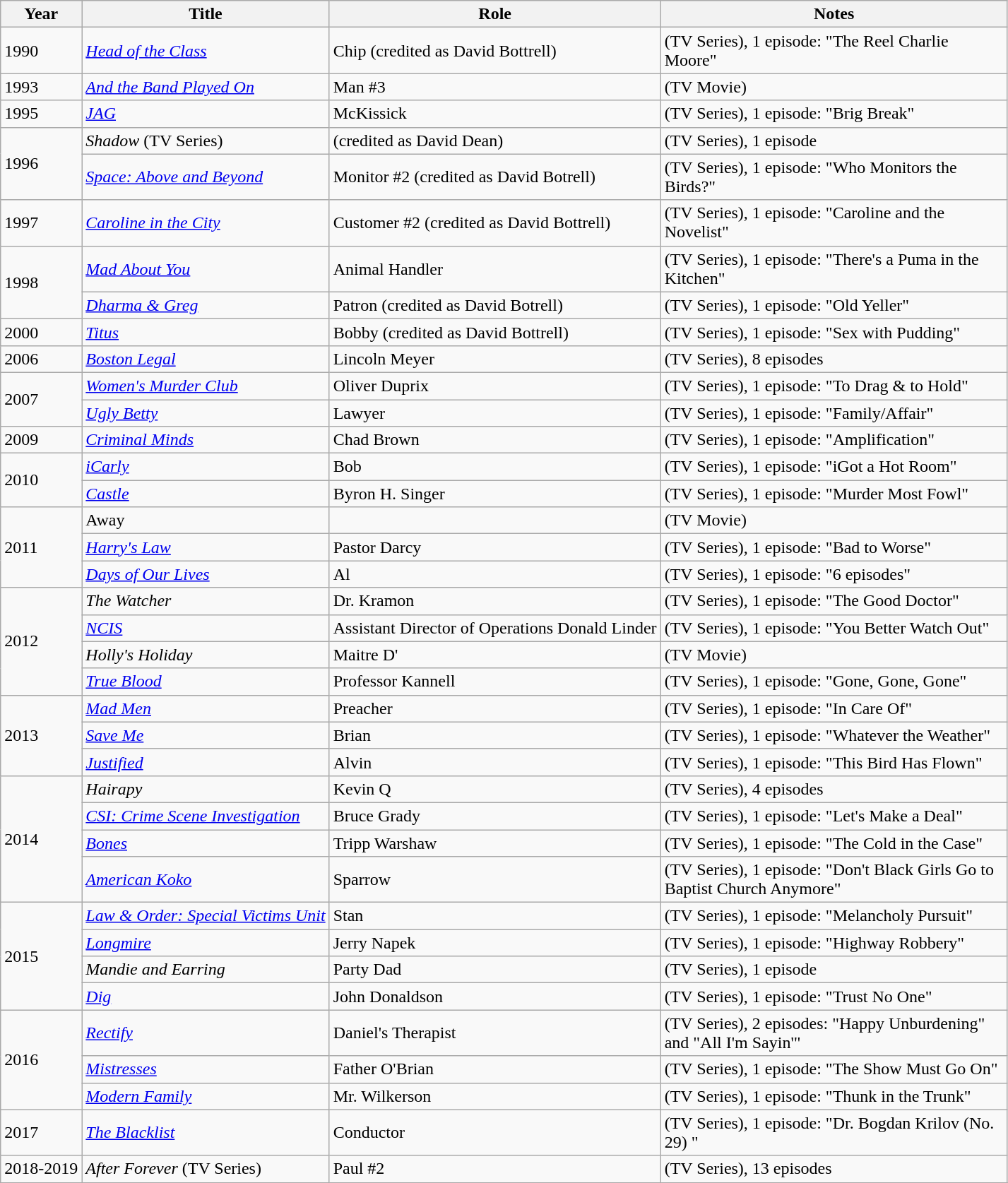<table class="wikitable sortable">
<tr>
<th>Year</th>
<th>Title</th>
<th>Role</th>
<th class="unsortable" style="width:20em;">Notes</th>
</tr>
<tr>
<td>1990</td>
<td><em><a href='#'>Head of the Class</a></em></td>
<td>Chip (credited as David Bottrell)</td>
<td>(TV Series), 1 episode: "The Reel Charlie Moore"</td>
</tr>
<tr>
<td>1993</td>
<td><em><a href='#'>And the Band Played On</a></em></td>
<td>Man #3</td>
<td>(TV Movie)</td>
</tr>
<tr>
<td>1995</td>
<td><em><a href='#'>JAG</a></em></td>
<td>McKissick</td>
<td>(TV Series), 1 episode: "Brig Break"</td>
</tr>
<tr>
<td rowspan="2">1996</td>
<td><em>Shadow</em> (TV Series)</td>
<td>(credited as David Dean)</td>
<td>(TV Series), 1 episode</td>
</tr>
<tr>
<td><em><a href='#'>Space: Above and Beyond</a></em></td>
<td>Monitor #2 (credited as David Botrell)</td>
<td>(TV Series), 1 episode: "Who Monitors the Birds?"</td>
</tr>
<tr>
<td>1997</td>
<td><em><a href='#'>Caroline in the City</a></em></td>
<td>Customer #2 (credited as David Bottrell)</td>
<td>(TV Series), 1 episode: "Caroline and the Novelist"</td>
</tr>
<tr>
<td rowspan="2">1998</td>
<td><em><a href='#'>Mad About You</a></em></td>
<td>Animal Handler</td>
<td>(TV Series), 1 episode: "There's a Puma in the Kitchen"</td>
</tr>
<tr>
<td><em><a href='#'>Dharma & Greg</a></em></td>
<td>Patron (credited as David Botrell)</td>
<td>(TV Series), 1 episode: "Old Yeller"</td>
</tr>
<tr>
<td>2000</td>
<td><em><a href='#'>Titus</a></em></td>
<td>Bobby (credited as David Bottrell)</td>
<td>(TV Series), 1 episode: "Sex with Pudding"</td>
</tr>
<tr>
<td>2006</td>
<td><em><a href='#'>Boston Legal</a></em></td>
<td>Lincoln Meyer</td>
<td>(TV Series), 8 episodes</td>
</tr>
<tr>
<td rowspan="2">2007</td>
<td><em><a href='#'>Women's Murder Club</a></em></td>
<td>Oliver Duprix</td>
<td>(TV Series), 1 episode: "To Drag & to Hold"</td>
</tr>
<tr>
<td><em><a href='#'>Ugly Betty</a></em></td>
<td>Lawyer</td>
<td>(TV Series), 1 episode: "Family/Affair"</td>
</tr>
<tr>
<td>2009</td>
<td><em><a href='#'>Criminal Minds</a></em></td>
<td>Chad Brown</td>
<td>(TV Series), 1 episode: "Amplification"</td>
</tr>
<tr>
<td rowspan="2">2010</td>
<td><em><a href='#'>iCarly</a></em></td>
<td>Bob</td>
<td>(TV Series), 1 episode: "iGot a Hot Room"</td>
</tr>
<tr>
<td><em><a href='#'>Castle</a></em></td>
<td>Byron H. Singer</td>
<td>(TV Series), 1 episode: "Murder Most Fowl"</td>
</tr>
<tr>
<td rowspan="3">2011</td>
<td>Away</td>
<td></td>
<td>(TV Movie)</td>
</tr>
<tr>
<td><em><a href='#'>Harry's Law</a></em></td>
<td>Pastor Darcy</td>
<td>(TV Series), 1 episode: "Bad to Worse"</td>
</tr>
<tr>
<td><em><a href='#'>Days of Our Lives</a></em></td>
<td>Al</td>
<td>(TV Series), 1 episode: "6 episodes"</td>
</tr>
<tr>
<td rowspan="4">2012</td>
<td><em>The Watcher</em></td>
<td>Dr. Kramon</td>
<td>(TV Series), 1 episode: "The Good Doctor"</td>
</tr>
<tr>
<td><em><a href='#'>NCIS</a></em></td>
<td>Assistant Director of Operations Donald Linder</td>
<td>(TV Series), 1 episode: "You Better Watch Out"</td>
</tr>
<tr>
<td><em>Holly's Holiday</em></td>
<td>Maitre D'</td>
<td>(TV Movie)</td>
</tr>
<tr>
<td><em><a href='#'>True Blood</a></em></td>
<td>Professor Kannell</td>
<td>(TV Series), 1 episode: "Gone, Gone, Gone"</td>
</tr>
<tr>
<td rowspan="3">2013</td>
<td><em><a href='#'>Mad Men</a></em></td>
<td>Preacher</td>
<td>(TV Series), 1 episode: "In Care Of"</td>
</tr>
<tr>
<td><em><a href='#'>Save Me</a></em></td>
<td>Brian</td>
<td>(TV Series), 1 episode: "Whatever the Weather"</td>
</tr>
<tr>
<td><em><a href='#'>Justified</a></em></td>
<td>Alvin</td>
<td>(TV Series), 1 episode: "This Bird Has Flown"</td>
</tr>
<tr>
<td rowspan="4">2014</td>
<td><em>Hairapy</em></td>
<td>Kevin Q</td>
<td>(TV Series), 4 episodes</td>
</tr>
<tr>
<td><em><a href='#'>CSI: Crime Scene Investigation</a></em></td>
<td>Bruce Grady</td>
<td>(TV Series), 1 episode: "Let's Make a Deal"</td>
</tr>
<tr>
<td><em><a href='#'>Bones</a></em></td>
<td>Tripp Warshaw</td>
<td>(TV Series), 1 episode: "The Cold in the Case"</td>
</tr>
<tr>
<td><em><a href='#'>American Koko</a></em></td>
<td>Sparrow</td>
<td>(TV Series), 1 episode: "Don't Black Girls Go to Baptist Church Anymore"</td>
</tr>
<tr>
<td rowspan="4">2015</td>
<td><em><a href='#'>Law & Order: Special Victims Unit</a></em></td>
<td>Stan</td>
<td>(TV Series), 1 episode: "Melancholy Pursuit"</td>
</tr>
<tr>
<td><em><a href='#'>Longmire</a></em></td>
<td>Jerry Napek</td>
<td>(TV Series), 1 episode: "Highway Robbery"</td>
</tr>
<tr>
<td><em>Mandie and Earring</em></td>
<td>Party Dad</td>
<td>(TV Series), 1 episode</td>
</tr>
<tr>
<td><em><a href='#'>Dig</a></em></td>
<td>John Donaldson</td>
<td>(TV Series), 1 episode: "Trust No One"</td>
</tr>
<tr>
<td rowspan="3">2016</td>
<td><em><a href='#'>Rectify</a></em></td>
<td>Daniel's Therapist</td>
<td>(TV Series), 2 episodes: "Happy Unburdening" and "All I'm Sayin'"</td>
</tr>
<tr>
<td><em><a href='#'>Mistresses</a></em></td>
<td>Father O'Brian</td>
<td>(TV Series), 1 episode: "The Show Must Go On"</td>
</tr>
<tr>
<td><em><a href='#'>Modern Family</a></em></td>
<td>Mr. Wilkerson</td>
<td>(TV Series), 1 episode: "Thunk in the Trunk"</td>
</tr>
<tr>
<td>2017</td>
<td><em><a href='#'>The Blacklist</a></em></td>
<td>Conductor</td>
<td>(TV Series), 1 episode: "Dr. Bogdan Krilov (No. 29) "</td>
</tr>
<tr>
<td>2018-2019</td>
<td><em>After Forever</em> (TV Series)</td>
<td>Paul #2</td>
<td>(TV Series), 13 episodes</td>
</tr>
<tr>
</tr>
</table>
